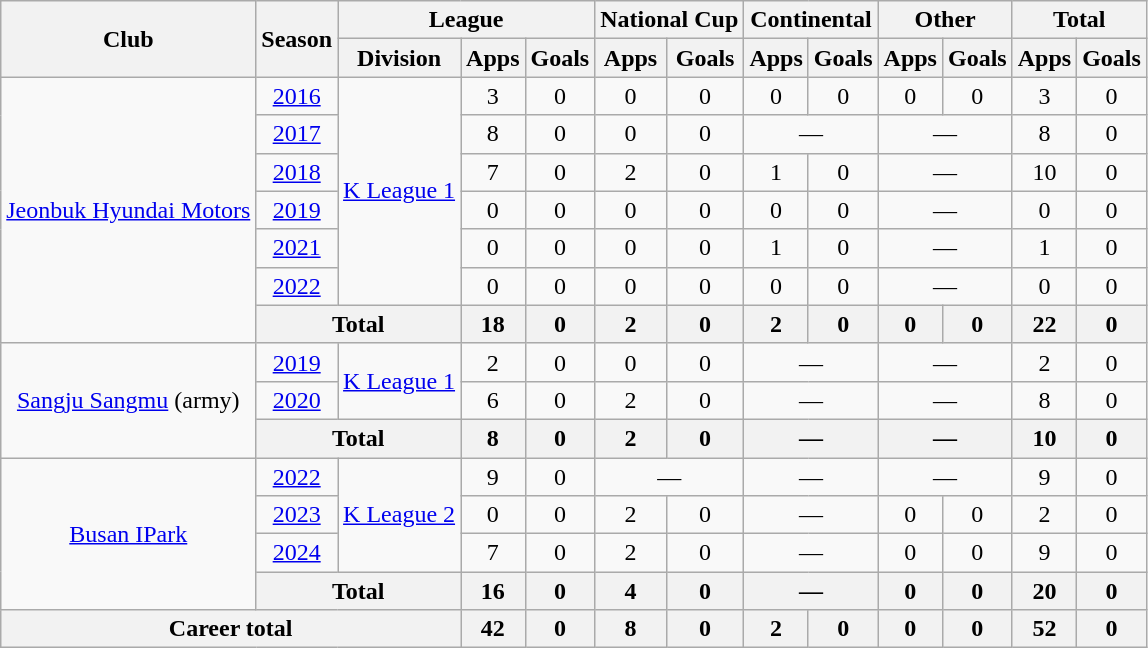<table class="wikitable" style="text-align: center;">
<tr>
<th rowspan="2">Club</th>
<th rowspan="2">Season</th>
<th colspan="3">League</th>
<th colspan="2">National Cup</th>
<th colspan="2">Continental</th>
<th colspan="2">Other</th>
<th colspan="2">Total</th>
</tr>
<tr>
<th>Division</th>
<th>Apps</th>
<th>Goals</th>
<th>Apps</th>
<th>Goals</th>
<th>Apps</th>
<th>Goals</th>
<th>Apps</th>
<th>Goals</th>
<th>Apps</th>
<th>Goals</th>
</tr>
<tr>
<td rowspan="7"><a href='#'>Jeonbuk Hyundai Motors</a></td>
<td><a href='#'>2016</a></td>
<td rowspan="6"><a href='#'>K League 1</a></td>
<td>3</td>
<td>0</td>
<td>0</td>
<td>0</td>
<td>0</td>
<td>0</td>
<td>0</td>
<td>0</td>
<td>3</td>
<td>0</td>
</tr>
<tr>
<td><a href='#'>2017</a></td>
<td>8</td>
<td>0</td>
<td>0</td>
<td>0</td>
<td colspan="2">—</td>
<td colspan="2">—</td>
<td>8</td>
<td>0</td>
</tr>
<tr>
<td><a href='#'>2018</a></td>
<td>7</td>
<td>0</td>
<td>2</td>
<td>0</td>
<td>1</td>
<td>0</td>
<td colspan="2">—</td>
<td>10</td>
<td>0</td>
</tr>
<tr>
<td><a href='#'>2019</a></td>
<td>0</td>
<td>0</td>
<td>0</td>
<td>0</td>
<td>0</td>
<td>0</td>
<td colspan="2">—</td>
<td>0</td>
<td>0</td>
</tr>
<tr>
<td><a href='#'>2021</a></td>
<td>0</td>
<td>0</td>
<td>0</td>
<td>0</td>
<td>1</td>
<td>0</td>
<td colspan="2">—</td>
<td>1</td>
<td>0</td>
</tr>
<tr>
<td><a href='#'>2022</a></td>
<td>0</td>
<td>0</td>
<td>0</td>
<td>0</td>
<td>0</td>
<td>0</td>
<td colspan="2">—</td>
<td>0</td>
<td>0</td>
</tr>
<tr>
<th colspan="2">Total</th>
<th>18</th>
<th>0</th>
<th>2</th>
<th>0</th>
<th>2</th>
<th>0</th>
<th>0</th>
<th>0</th>
<th>22</th>
<th>0</th>
</tr>
<tr>
<td rowspan="3"><a href='#'>Sangju Sangmu</a> (army)</td>
<td><a href='#'>2019</a></td>
<td rowspan="2"><a href='#'>K League 1</a></td>
<td>2</td>
<td>0</td>
<td>0</td>
<td>0</td>
<td colspan="2">—</td>
<td colspan="2">—</td>
<td>2</td>
<td>0</td>
</tr>
<tr>
<td><a href='#'>2020</a></td>
<td>6</td>
<td>0</td>
<td>2</td>
<td>0</td>
<td colspan="2">—</td>
<td colspan="2">—</td>
<td>8</td>
<td>0</td>
</tr>
<tr>
<th colspan="2">Total</th>
<th>8</th>
<th>0</th>
<th>2</th>
<th>0</th>
<th colspan="2">—</th>
<th colspan="2">—</th>
<th>10</th>
<th>0</th>
</tr>
<tr>
<td rowspan="4"><a href='#'>Busan IPark</a></td>
<td><a href='#'>2022</a></td>
<td rowspan="3"><a href='#'>K League 2</a></td>
<td>9</td>
<td>0</td>
<td colspan="2">—</td>
<td colspan="2">—</td>
<td colspan="2">—</td>
<td>9</td>
<td>0</td>
</tr>
<tr>
<td><a href='#'>2023</a></td>
<td>0</td>
<td>0</td>
<td>2</td>
<td>0</td>
<td colspan="2">—</td>
<td>0</td>
<td>0</td>
<td>2</td>
<td>0</td>
</tr>
<tr>
<td><a href='#'>2024</a></td>
<td>7</td>
<td>0</td>
<td>2</td>
<td>0</td>
<td colspan="2">—</td>
<td>0</td>
<td>0</td>
<td>9</td>
<td>0</td>
</tr>
<tr>
<th colspan="2">Total</th>
<th>16</th>
<th>0</th>
<th>4</th>
<th>0</th>
<th colspan="2">—</th>
<th>0</th>
<th>0</th>
<th>20</th>
<th>0</th>
</tr>
<tr>
<th colspan="3">Career total</th>
<th>42</th>
<th>0</th>
<th>8</th>
<th>0</th>
<th>2</th>
<th>0</th>
<th>0</th>
<th>0</th>
<th>52</th>
<th>0</th>
</tr>
</table>
